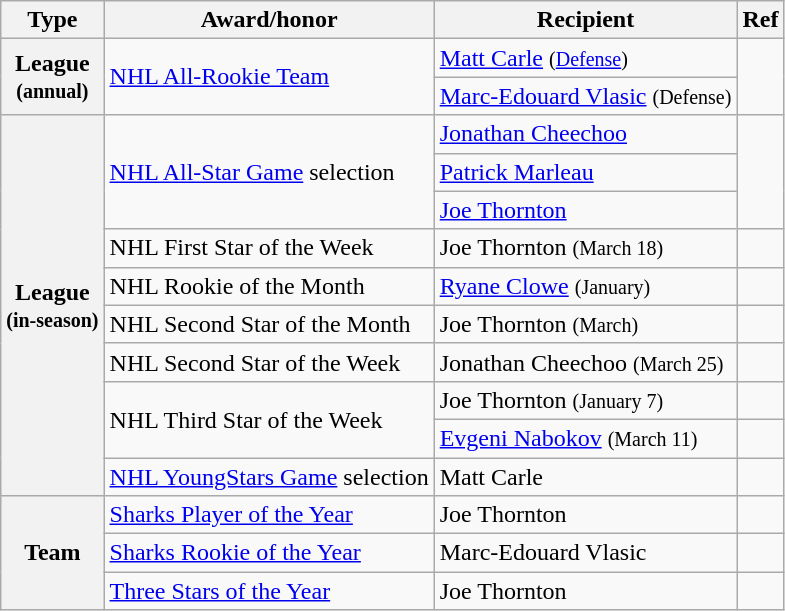<table class="wikitable">
<tr>
<th scope="col">Type</th>
<th scope="col">Award/honor</th>
<th scope="col">Recipient</th>
<th scope="col">Ref</th>
</tr>
<tr>
<th scope="row" rowspan="2">League<br><small>(annual)</small></th>
<td rowspan="2"><a href='#'>NHL All-Rookie Team</a></td>
<td><a href='#'>Matt Carle</a> <small>(<a href='#'>Defense</a>)</small></td>
<td rowspan="2"></td>
</tr>
<tr>
<td><a href='#'>Marc-Edouard Vlasic</a> <small>(Defense)</small></td>
</tr>
<tr>
<th scope="row" rowspan="10">League<br><small>(in-season)</small></th>
<td rowspan="3"><a href='#'>NHL All-Star Game</a> selection</td>
<td><a href='#'>Jonathan Cheechoo</a></td>
<td rowspan="3"></td>
</tr>
<tr>
<td><a href='#'>Patrick Marleau</a></td>
</tr>
<tr>
<td><a href='#'>Joe Thornton</a></td>
</tr>
<tr>
<td>NHL First Star of the Week</td>
<td>Joe Thornton <small>(March 18)</small></td>
<td></td>
</tr>
<tr>
<td>NHL Rookie of the Month</td>
<td><a href='#'>Ryane Clowe</a> <small>(January)</small></td>
<td></td>
</tr>
<tr>
<td>NHL Second Star of the Month</td>
<td>Joe Thornton <small>(March)</small></td>
<td></td>
</tr>
<tr>
<td>NHL Second Star of the Week</td>
<td>Jonathan Cheechoo <small>(March 25)</small></td>
<td></td>
</tr>
<tr>
<td rowspan="2">NHL Third Star of the Week</td>
<td>Joe Thornton <small>(January 7)</small></td>
<td></td>
</tr>
<tr>
<td><a href='#'>Evgeni Nabokov</a> <small>(March 11)</small></td>
<td></td>
</tr>
<tr>
<td><a href='#'>NHL YoungStars Game</a> selection</td>
<td>Matt Carle</td>
<td></td>
</tr>
<tr>
<th scope="row" rowspan="3">Team</th>
<td><a href='#'>Sharks Player of the Year</a></td>
<td>Joe Thornton</td>
<td></td>
</tr>
<tr>
<td><a href='#'>Sharks Rookie of the Year</a></td>
<td>Marc-Edouard Vlasic</td>
<td></td>
</tr>
<tr>
<td><a href='#'>Three Stars of the Year</a></td>
<td>Joe Thornton</td>
<td></td>
</tr>
</table>
